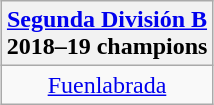<table class="wikitable" style="text-align: center; margin: 0 auto;">
<tr>
<th><a href='#'>Segunda División B</a><br>2018–19 champions</th>
</tr>
<tr>
<td><a href='#'>Fuenlabrada</a></td>
</tr>
</table>
